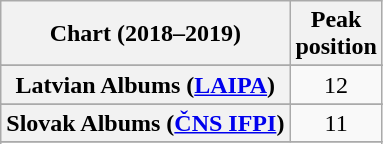<table class="wikitable sortable plainrowheaders" style="text-align:center">
<tr>
<th scope="col">Chart (2018–2019)</th>
<th scope="col">Peak<br> position</th>
</tr>
<tr>
</tr>
<tr>
</tr>
<tr>
</tr>
<tr>
</tr>
<tr>
</tr>
<tr>
</tr>
<tr>
</tr>
<tr>
</tr>
<tr>
</tr>
<tr>
</tr>
<tr>
</tr>
<tr>
</tr>
<tr>
</tr>
<tr>
<th scope="row">Latvian Albums (<a href='#'>LAIPA</a>)</th>
<td>12</td>
</tr>
<tr>
</tr>
<tr>
</tr>
<tr>
<th scope="row">Slovak Albums (<a href='#'>ČNS IFPI</a>)</th>
<td>11</td>
</tr>
<tr>
</tr>
<tr>
</tr>
<tr>
</tr>
<tr>
</tr>
<tr>
</tr>
</table>
